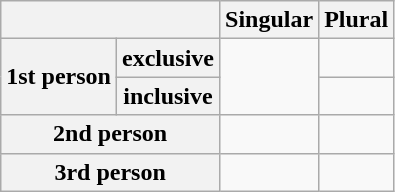<table class="wikitable" style="text-align: center;">
<tr>
<th colspan="2"></th>
<th>Singular</th>
<th>Plural</th>
</tr>
<tr>
<th rowspan="2">1st person</th>
<th>exclusive</th>
<td rowspan="2"></td>
<td></td>
</tr>
<tr>
<th>inclusive</th>
<td></td>
</tr>
<tr>
<th colspan="2">2nd person</th>
<td></td>
<td></td>
</tr>
<tr>
<th colspan="2">3rd person</th>
<td></td>
<td></td>
</tr>
</table>
